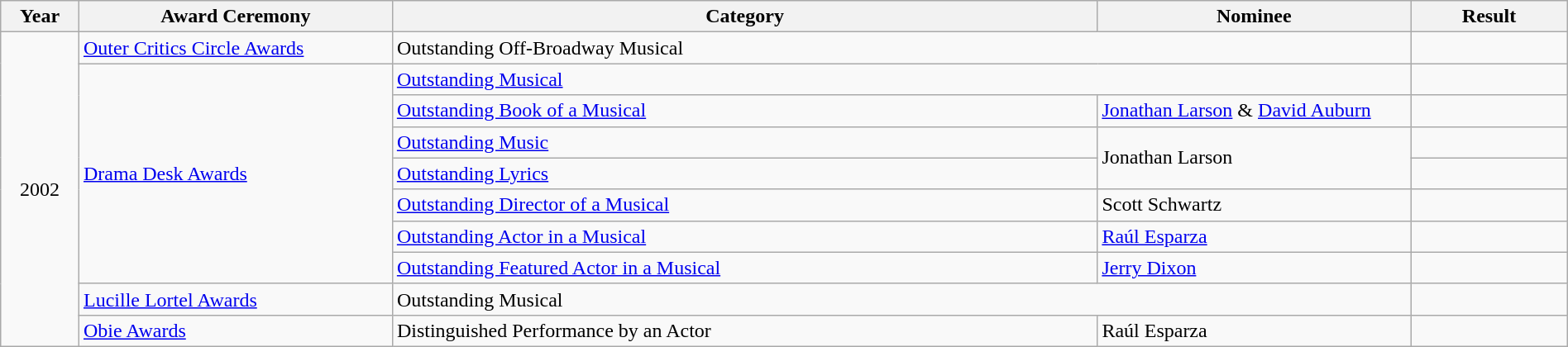<table class="wikitable" style="width:100%;">
<tr>
<th style="width:5%;">Year</th>
<th style="width:20%;">Award Ceremony</th>
<th style="width:45%;">Category</th>
<th style="width:20%;">Nominee</th>
<th style="width:10%;">Result</th>
</tr>
<tr>
<td rowspan="10" style="text-align:center;">2002</td>
<td><a href='#'>Outer Critics Circle Awards</a></td>
<td colspan="2">Outstanding Off-Broadway Musical</td>
<td></td>
</tr>
<tr>
<td rowspan="7"><a href='#'>Drama Desk Awards</a></td>
<td colspan="2"><a href='#'>Outstanding Musical</a></td>
<td></td>
</tr>
<tr>
<td><a href='#'>Outstanding Book of a Musical</a></td>
<td><a href='#'>Jonathan Larson</a> & <a href='#'>David Auburn</a></td>
<td></td>
</tr>
<tr>
<td><a href='#'>Outstanding Music</a></td>
<td rowspan="2">Jonathan Larson</td>
<td></td>
</tr>
<tr>
<td><a href='#'>Outstanding Lyrics</a></td>
<td></td>
</tr>
<tr>
<td><a href='#'>Outstanding Director of a Musical</a></td>
<td>Scott Schwartz</td>
<td></td>
</tr>
<tr>
<td><a href='#'>Outstanding Actor in a Musical</a></td>
<td><a href='#'>Raúl Esparza</a></td>
<td></td>
</tr>
<tr>
<td><a href='#'>Outstanding Featured Actor in a Musical</a></td>
<td><a href='#'>Jerry Dixon</a></td>
<td></td>
</tr>
<tr>
<td><a href='#'>Lucille Lortel Awards</a></td>
<td colspan="2">Outstanding Musical</td>
<td></td>
</tr>
<tr>
<td><a href='#'>Obie Awards</a></td>
<td>Distinguished Performance by an Actor</td>
<td>Raúl Esparza</td>
<td></td>
</tr>
</table>
